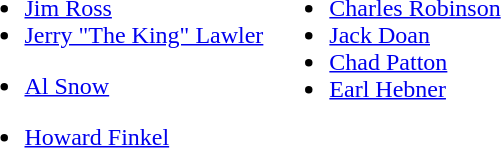<table border="0">
<tr>
<td valign="top"><br><ul><li><a href='#'>Jim Ross</a></li><li><a href='#'>Jerry "The King" Lawler</a></li></ul><ul><li><a href='#'>Al Snow</a></li></ul><ul><li><a href='#'>Howard Finkel</a></li></ul></td>
<td valign="top"><br><ul><li><a href='#'>Charles Robinson</a></li><li><a href='#'>Jack Doan</a></li><li><a href='#'>Chad Patton</a></li><li><a href='#'>Earl Hebner</a></li></ul></td>
</tr>
</table>
